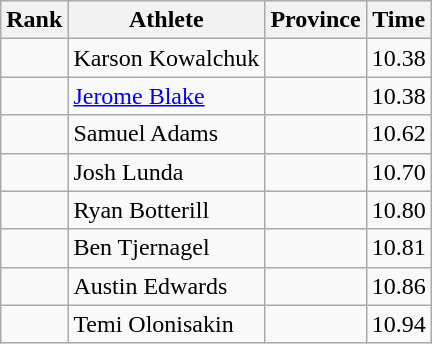<table class="wikitable sortable" style="text-align:center">
<tr>
<th>Rank</th>
<th>Athlete</th>
<th>Province</th>
<th>Time</th>
</tr>
<tr>
<td></td>
<td align=left>Karson Kowalchuk</td>
<td align="left"></td>
<td>10.38</td>
</tr>
<tr>
<td></td>
<td align=left><a href='#'>Jerome Blake</a></td>
<td align="left"></td>
<td>10.38</td>
</tr>
<tr>
<td></td>
<td align=left>Samuel Adams</td>
<td align="left"></td>
<td>10.62</td>
</tr>
<tr>
<td></td>
<td align=left>Josh Lunda</td>
<td align="left"></td>
<td>10.70</td>
</tr>
<tr>
<td></td>
<td align=left>Ryan Botterill</td>
<td align="left"></td>
<td>10.80</td>
</tr>
<tr>
<td></td>
<td align=left>Ben Tjernagel</td>
<td align="left"></td>
<td>10.81</td>
</tr>
<tr>
<td></td>
<td align=left>Austin Edwards</td>
<td align="left"></td>
<td>10.86</td>
</tr>
<tr>
<td></td>
<td align=left>Temi Olonisakin</td>
<td align="left"></td>
<td>10.94</td>
</tr>
</table>
